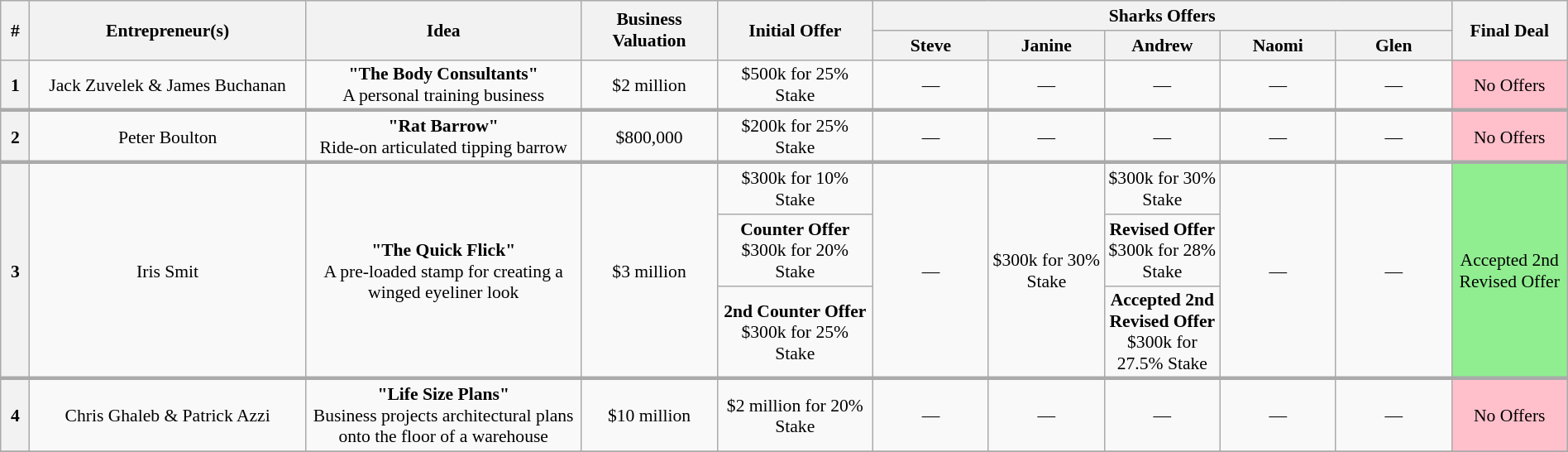<table class="wikitable plainrowheaders" style="font-size:90%; text-align:center; width: 100%; margin-left: auto; margin-right: auto;">
<tr>
<th scope="col" bgcolor="lightgrey" rowspan="2" width="15" align="center">#</th>
<th scope="col" bgcolor="lightgrey" rowspan="2" width="200" align="center">Entrepreneur(s)</th>
<th scope="col" bgcolor="lightgrey" rowspan="2" width="200" align="center">Idea</th>
<th scope="col" bgcolor="lightgrey" rowspan="2" width="95" align="center">Business Valuation</th>
<th scope="col" bgcolor="lightgrey" rowspan="2" width="110" align="center">Initial Offer</th>
<th scope="col" bgcolor="lightgrey" colspan="5">Sharks Offers</th>
<th scope="col" bgcolor="lightgrey" rowspan="2" width="80" align="center">Final Deal</th>
</tr>
<tr>
<th width="80" align="center"><strong>Steve</strong></th>
<th width="80" align="center"><strong>Janine</strong></th>
<th width="80" align="center"><strong>Andrew</strong></th>
<th width="80" align="center"><strong>Naomi</strong></th>
<th width="80" align="center"><strong>Glen</strong></th>
</tr>
<tr>
<th>1</th>
<td>Jack Zuvelek & James Buchanan</td>
<td><strong>"The Body Consultants"</strong><br> A personal training business</td>
<td>$2 million</td>
<td>$500k for 25% Stake</td>
<td>—</td>
<td>—</td>
<td>—</td>
<td>—</td>
<td>—</td>
<td bgcolor="pink">No Offers</td>
</tr>
<tr>
</tr>
<tr style="border-top:3px solid #aaa;">
<th>2</th>
<td>Peter Boulton</td>
<td><strong>"Rat Barrow"</strong><br> Ride-on articulated tipping barrow</td>
<td>$800,000</td>
<td>$200k for 25% Stake</td>
<td>—</td>
<td>—</td>
<td>—</td>
<td>—</td>
<td>—</td>
<td bgcolor="pink">No Offers</td>
</tr>
<tr>
</tr>
<tr style="border-top:3px solid #aaa;">
<th rowspan="3">3</th>
<td rowspan="3">Iris Smit</td>
<td rowspan="3"><strong>"The Quick Flick"</strong><br> A pre-loaded stamp for creating a winged eyeliner look</td>
<td rowspan="3">$3 million</td>
<td>$300k for 10% Stake</td>
<td rowspan="3">—</td>
<td rowspan="3">$300k for 30% Stake</td>
<td>$300k for 30% Stake</td>
<td rowspan="3">—</td>
<td rowspan="3">—</td>
<td rowspan="3" bgcolor="lightgreen">Accepted 2nd Revised Offer</td>
</tr>
<tr>
<td><strong>Counter Offer</strong><br>$300k for 20% Stake</td>
<td><strong>Revised Offer</strong><br>$300k for 28% Stake</td>
</tr>
<tr>
<td><strong>2nd Counter Offer</strong><br>$300k for 25% Stake</td>
<td><strong>Accepted 2nd Revised Offer</strong><br>$300k for 27.5% Stake</td>
</tr>
<tr>
</tr>
<tr style="border-top:3px solid #aaa;">
<th>4</th>
<td>Chris Ghaleb & Patrick Azzi</td>
<td><strong>"Life Size Plans"</strong><br> Business projects architectural plans onto the floor of a warehouse</td>
<td>$10 million</td>
<td>$2 million for 20% Stake</td>
<td>—</td>
<td>—</td>
<td>—</td>
<td>—</td>
<td>—</td>
<td bgcolor="pink">No Offers</td>
</tr>
<tr>
</tr>
</table>
